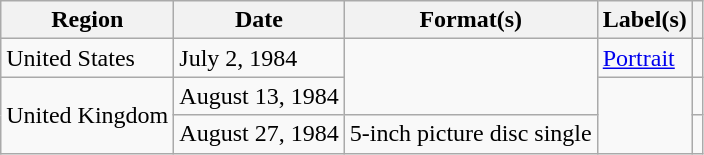<table class="wikitable">
<tr>
<th>Region</th>
<th>Date</th>
<th>Format(s)</th>
<th>Label(s)</th>
<th></th>
</tr>
<tr>
<td>United States</td>
<td>July 2, 1984</td>
<td rowspan="2"></td>
<td><a href='#'>Portrait</a></td>
<td></td>
</tr>
<tr>
<td rowspan="2">United Kingdom</td>
<td>August 13, 1984</td>
<td rowspan="2"></td>
<td></td>
</tr>
<tr>
<td>August 27, 1984</td>
<td>5-inch picture disc single</td>
<td></td>
</tr>
</table>
